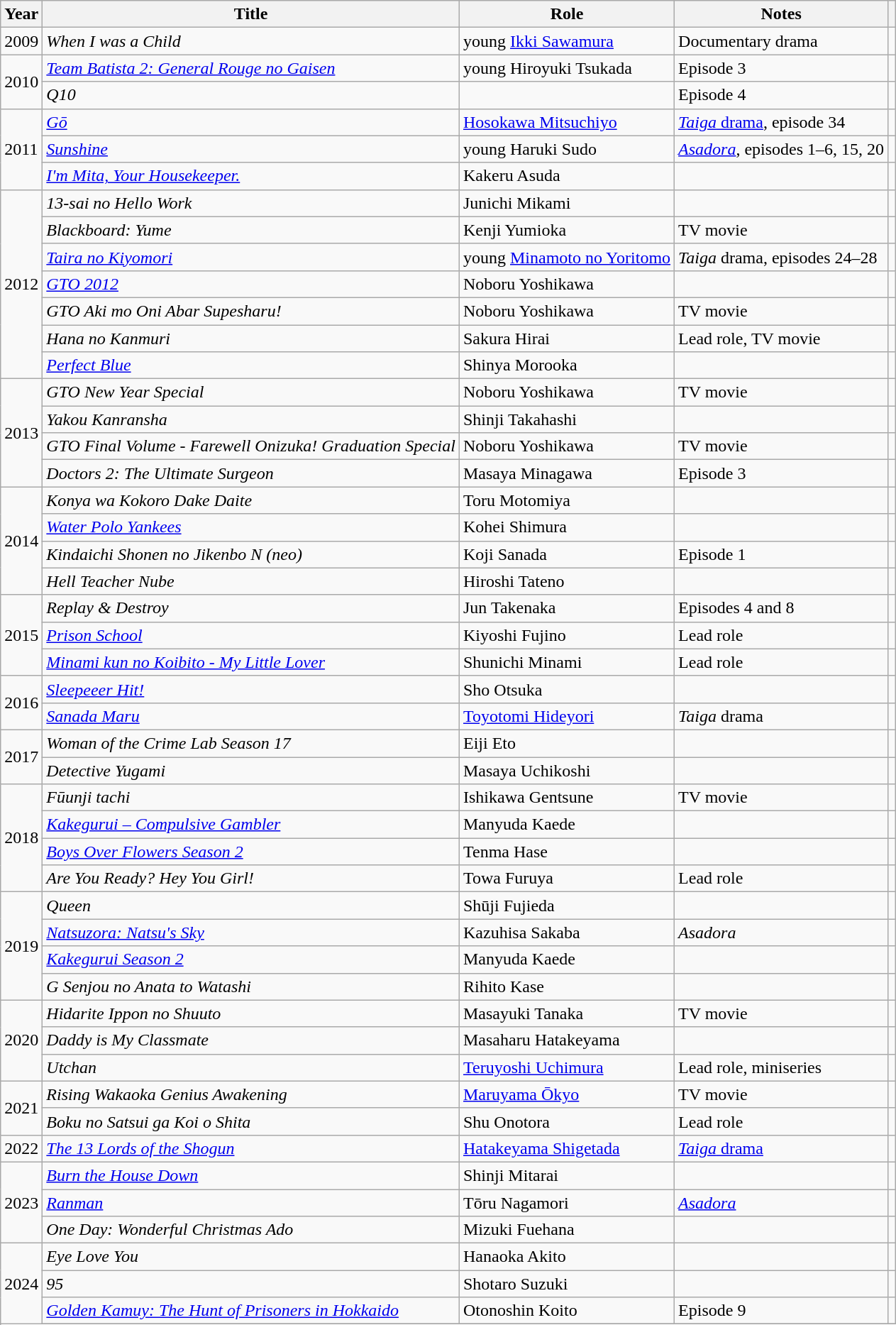<table class="wikitable sortable">
<tr>
<th>Year</th>
<th>Title</th>
<th>Role</th>
<th>Notes</th>
<th class="unsortable"></th>
</tr>
<tr>
<td>2009</td>
<td><em>When I was a Child</em></td>
<td>young <a href='#'>Ikki Sawamura</a></td>
<td>Documentary drama</td>
<td></td>
</tr>
<tr>
<td rowspan=2>2010</td>
<td><em><a href='#'>Team Batista 2: General Rouge no Gaisen</a></em></td>
<td>young Hiroyuki Tsukada</td>
<td>Episode 3</td>
<td></td>
</tr>
<tr>
<td><em>Q10</em></td>
<td></td>
<td>Episode 4</td>
<td></td>
</tr>
<tr>
<td rowspan=3>2011</td>
<td><em><a href='#'>Gō</a></em></td>
<td><a href='#'>Hosokawa Mitsuchiyo</a></td>
<td><a href='#'><em>Taiga</em> drama</a>, episode 34</td>
<td></td>
</tr>
<tr>
<td><em><a href='#'>Sunshine</a></em></td>
<td>young Haruki Sudo</td>
<td><em><a href='#'>Asadora</a></em>, episodes 1–6, 15, 20</td>
<td></td>
</tr>
<tr>
<td><em><a href='#'>I'm Mita, Your Housekeeper.</a></em></td>
<td>Kakeru Asuda</td>
<td></td>
<td></td>
</tr>
<tr>
<td rowspan=7>2012</td>
<td><em>13-sai no Hello Work</em></td>
<td>Junichi Mikami</td>
<td></td>
<td></td>
</tr>
<tr>
<td><em>Blackboard: Yume</em></td>
<td>Kenji Yumioka</td>
<td>TV movie</td>
<td></td>
</tr>
<tr>
<td><em><a href='#'>Taira no Kiyomori</a></em></td>
<td>young <a href='#'>Minamoto no Yoritomo</a></td>
<td><em>Taiga</em> drama, episodes 24–28</td>
<td></td>
</tr>
<tr>
<td><em><a href='#'>GTO 2012</a></em></td>
<td>Noboru Yoshikawa</td>
<td></td>
<td></td>
</tr>
<tr>
<td><em>GTO Aki mo Oni Abar Supesharu!</em></td>
<td>Noboru Yoshikawa</td>
<td>TV movie</td>
<td></td>
</tr>
<tr>
<td><em>Hana no Kanmuri</em></td>
<td>Sakura Hirai</td>
<td>Lead role, TV movie</td>
<td></td>
</tr>
<tr>
<td><em><a href='#'>Perfect Blue</a></em></td>
<td>Shinya Morooka</td>
<td></td>
<td></td>
</tr>
<tr>
<td rowspan=4>2013</td>
<td><em>GTO New Year Special</em></td>
<td>Noboru Yoshikawa</td>
<td>TV movie</td>
<td></td>
</tr>
<tr>
<td><em>Yakou Kanransha</em></td>
<td>Shinji Takahashi</td>
<td></td>
<td></td>
</tr>
<tr>
<td><em>GTO Final Volume - Farewell Onizuka! Graduation Special</em></td>
<td>Noboru Yoshikawa</td>
<td>TV movie</td>
<td></td>
</tr>
<tr>
<td><em>Doctors 2: The Ultimate Surgeon</em></td>
<td>Masaya Minagawa</td>
<td>Episode 3</td>
<td></td>
</tr>
<tr>
<td rowspan=4>2014</td>
<td><em>Konya wa Kokoro Dake Daite</em></td>
<td>Toru Motomiya</td>
<td></td>
<td></td>
</tr>
<tr>
<td><em><a href='#'>Water Polo Yankees</a></em></td>
<td>Kohei Shimura</td>
<td></td>
<td></td>
</tr>
<tr>
<td><em>Kindaichi Shonen no Jikenbo N (neo)</em></td>
<td>Koji Sanada</td>
<td>Episode 1</td>
<td></td>
</tr>
<tr>
<td><em>Hell Teacher Nube</em></td>
<td>Hiroshi Tateno</td>
<td></td>
<td></td>
</tr>
<tr>
<td rowspan=3>2015</td>
<td><em>Replay & Destroy</em></td>
<td>Jun Takenaka</td>
<td>Episodes 4 and 8</td>
<td></td>
</tr>
<tr>
<td><em><a href='#'>Prison School</a></em></td>
<td>Kiyoshi Fujino</td>
<td>Lead role</td>
<td></td>
</tr>
<tr>
<td><em><a href='#'>Minami kun no Koibito - My Little Lover</a></em></td>
<td>Shunichi Minami</td>
<td>Lead role</td>
<td></td>
</tr>
<tr>
<td rowspan=2>2016</td>
<td><em><a href='#'>Sleepeeer Hit!</a></em></td>
<td>Sho Otsuka</td>
<td></td>
<td></td>
</tr>
<tr>
<td><em><a href='#'>Sanada Maru</a></em></td>
<td><a href='#'>Toyotomi Hideyori</a></td>
<td><em>Taiga</em> drama</td>
<td></td>
</tr>
<tr>
<td rowspan=2>2017</td>
<td><em>Woman of the Crime Lab Season 17</em></td>
<td>Eiji Eto</td>
<td></td>
<td></td>
</tr>
<tr>
<td><em>Detective Yugami</em></td>
<td>Masaya Uchikoshi</td>
<td></td>
<td></td>
</tr>
<tr>
<td rowspan=4>2018</td>
<td><em>Fūunji tachi</em></td>
<td>Ishikawa Gentsune</td>
<td>TV movie</td>
<td></td>
</tr>
<tr>
<td><em><a href='#'>Kakegurui – Compulsive Gambler</a></em></td>
<td>Manyuda Kaede</td>
<td></td>
<td></td>
</tr>
<tr>
<td><em><a href='#'>Boys Over Flowers Season 2</a></em></td>
<td>Tenma Hase</td>
<td></td>
<td></td>
</tr>
<tr>
<td><em>Are You Ready? Hey You Girl! </em></td>
<td>Towa Furuya</td>
<td>Lead role</td>
<td></td>
</tr>
<tr>
<td rowspan=4>2019</td>
<td><em>Queen</em></td>
<td>Shūji Fujieda</td>
<td></td>
<td></td>
</tr>
<tr>
<td><em><a href='#'>Natsuzora: Natsu's Sky</a></em></td>
<td>Kazuhisa Sakaba</td>
<td><em>Asadora</em></td>
<td></td>
</tr>
<tr>
<td><em><a href='#'>Kakegurui Season 2</a></em></td>
<td>Manyuda Kaede</td>
<td></td>
<td></td>
</tr>
<tr>
<td><em>G Senjou no Anata to Watashi</em></td>
<td>Rihito Kase</td>
<td></td>
<td></td>
</tr>
<tr>
<td rowspan=3>2020</td>
<td><em>Hidarite Ippon no Shuuto</em></td>
<td>Masayuki Tanaka</td>
<td>TV movie</td>
<td></td>
</tr>
<tr>
<td><em>Daddy is My Classmate</em></td>
<td>Masaharu Hatakeyama</td>
<td></td>
<td></td>
</tr>
<tr>
<td><em>Utchan</em></td>
<td><a href='#'>Teruyoshi Uchimura</a></td>
<td>Lead role, miniseries</td>
<td></td>
</tr>
<tr>
<td rowspan=2>2021</td>
<td><em>Rising Wakaoka Genius Awakening</em></td>
<td><a href='#'>Maruyama Ōkyo</a></td>
<td>TV movie</td>
<td></td>
</tr>
<tr>
<td><em>Boku no Satsui ga Koi o Shita</em></td>
<td>Shu Onotora</td>
<td>Lead role</td>
<td></td>
</tr>
<tr>
<td>2022</td>
<td><em><a href='#'>The 13 Lords of the Shogun</a></em></td>
<td><a href='#'>Hatakeyama Shigetada</a></td>
<td><a href='#'><em>Taiga</em> drama</a></td>
<td></td>
</tr>
<tr>
<td rowspan=3>2023</td>
<td><em><a href='#'>Burn the House Down</a></em></td>
<td>Shinji Mitarai</td>
<td></td>
<td></td>
</tr>
<tr>
<td><em><a href='#'>Ranman</a></em></td>
<td>Tōru Nagamori</td>
<td><em><a href='#'>Asadora</a></em></td>
<td></td>
</tr>
<tr>
<td><em>One Day: Wonderful Christmas Ado</em></td>
<td>Mizuki Fuehana</td>
<td></td>
<td></td>
</tr>
<tr>
<td rowspan=4>2024</td>
<td><em>Eye Love You</em></td>
<td>Hanaoka Akito</td>
<td></td>
<td></td>
</tr>
<tr>
<td><em>95</em></td>
<td>Shotaro Suzuki</td>
<td></td>
<td></td>
</tr>
<tr>
<td><em><a href='#'>Golden Kamuy: The Hunt of Prisoners in Hokkaido</a></em></td>
<td>Otonoshin Koito</td>
<td>Episode 9</td>
<td></td>
</tr>
<tr>
</tr>
</table>
